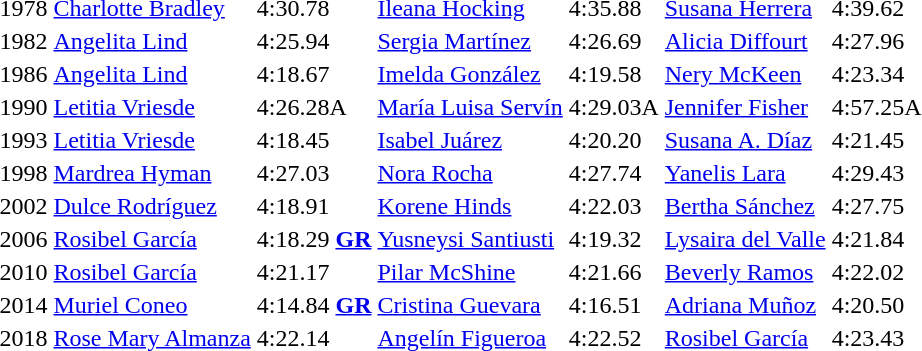<table>
<tr>
<td>1978</td>
<td><a href='#'>Charlotte Bradley</a><br> </td>
<td>4:30.78</td>
<td><a href='#'>Ileana Hocking</a><br> </td>
<td>4:35.88</td>
<td><a href='#'>Susana Herrera</a><br> </td>
<td>4:39.62</td>
</tr>
<tr>
<td>1982</td>
<td><a href='#'>Angelita Lind</a><br> </td>
<td>4:25.94</td>
<td><a href='#'>Sergia Martínez</a><br> </td>
<td>4:26.69</td>
<td><a href='#'>Alicia Diffourt</a><br> </td>
<td>4:27.96</td>
</tr>
<tr>
<td>1986</td>
<td><a href='#'>Angelita Lind</a><br> </td>
<td>4:18.67</td>
<td><a href='#'>Imelda González</a><br> </td>
<td>4:19.58</td>
<td><a href='#'>Nery McKeen</a><br> </td>
<td>4:23.34</td>
</tr>
<tr>
<td>1990</td>
<td><a href='#'>Letitia Vriesde</a><br> </td>
<td>4:26.28A</td>
<td><a href='#'>María Luisa Servín</a><br> </td>
<td>4:29.03A</td>
<td><a href='#'>Jennifer Fisher</a><br> </td>
<td>4:57.25A</td>
</tr>
<tr>
<td>1993</td>
<td><a href='#'>Letitia Vriesde</a><br> </td>
<td>4:18.45</td>
<td><a href='#'>Isabel Juárez</a><br> </td>
<td>4:20.20</td>
<td><a href='#'>Susana A. Díaz</a><br> </td>
<td>4:21.45</td>
</tr>
<tr>
<td>1998</td>
<td><a href='#'>Mardrea Hyman</a><br> </td>
<td>4:27.03</td>
<td><a href='#'>Nora Rocha</a><br> </td>
<td>4:27.74</td>
<td><a href='#'>Yanelis Lara</a><br> </td>
<td>4:29.43</td>
</tr>
<tr>
<td>2002</td>
<td><a href='#'>Dulce Rodríguez</a><br> </td>
<td>4:18.91</td>
<td><a href='#'>Korene Hinds</a><br> </td>
<td>4:22.03</td>
<td><a href='#'>Bertha Sánchez</a><br> </td>
<td>4:27.75</td>
</tr>
<tr>
<td>2006</td>
<td><a href='#'>Rosibel García</a><br></td>
<td>4:18.29 <strong><a href='#'>GR</a></strong></td>
<td><a href='#'>Yusneysi Santiusti</a><br></td>
<td>4:19.32</td>
<td><a href='#'>Lysaira del Valle</a><br></td>
<td>4:21.84</td>
</tr>
<tr>
<td>2010</td>
<td><a href='#'>Rosibel García</a><br></td>
<td>4:21.17</td>
<td><a href='#'>Pilar McShine</a><br></td>
<td>4:21.66</td>
<td><a href='#'>Beverly Ramos</a><br></td>
<td>4:22.02</td>
</tr>
<tr>
<td>2014</td>
<td><a href='#'>Muriel Coneo</a><br></td>
<td>4:14.84 <strong><a href='#'>GR</a></strong></td>
<td><a href='#'>Cristina Guevara</a><br></td>
<td>4:16.51</td>
<td><a href='#'>Adriana Muñoz</a><br></td>
<td>4:20.50</td>
</tr>
<tr>
<td>2018</td>
<td><a href='#'>Rose Mary Almanza</a><br></td>
<td>4:22.14 </td>
<td><a href='#'>Angelín Figueroa</a><br></td>
<td>4:22.52</td>
<td><a href='#'>Rosibel García</a><br></td>
<td>4:23.43 </td>
</tr>
</table>
